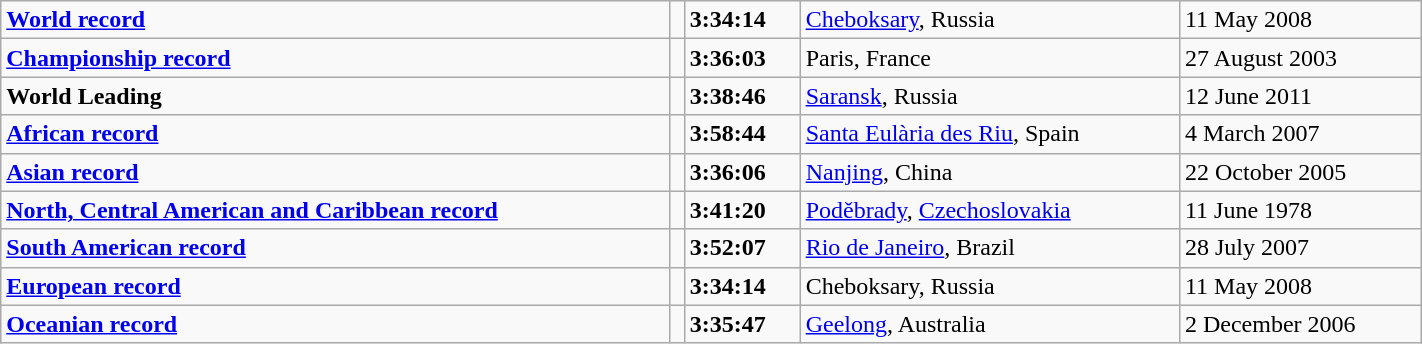<table class="wikitable" width=75%>
<tr>
<td><strong><a href='#'>World record</a></strong></td>
<td></td>
<td><strong>3:34:14</strong></td>
<td><a href='#'>Cheboksary</a>, Russia</td>
<td>11 May  2008</td>
</tr>
<tr>
<td><strong><a href='#'>Championship record</a></strong></td>
<td></td>
<td><strong>3:36:03</strong></td>
<td>Paris, France</td>
<td>27 August 2003</td>
</tr>
<tr>
<td><strong>World Leading</strong></td>
<td></td>
<td><strong>3:38:46</strong></td>
<td><a href='#'>Saransk</a>, Russia</td>
<td>12 June 2011</td>
</tr>
<tr>
<td><strong><a href='#'>African record</a></strong></td>
<td></td>
<td><strong>3:58:44</strong></td>
<td><a href='#'>Santa Eulària des Riu</a>, Spain</td>
<td>4 March 2007</td>
</tr>
<tr>
<td><strong><a href='#'>Asian record</a></strong></td>
<td></td>
<td><strong>3:36:06</strong></td>
<td><a href='#'>Nanjing</a>, China</td>
<td>22 October 2005</td>
</tr>
<tr>
<td><strong><a href='#'>North, Central American and Caribbean record</a></strong></td>
<td></td>
<td><strong>3:41:20</strong></td>
<td><a href='#'>Poděbrady</a>, <a href='#'>Czechoslovakia</a></td>
<td>11 June 1978</td>
</tr>
<tr>
<td><strong><a href='#'>South American record</a></strong></td>
<td></td>
<td><strong>3:52:07</strong></td>
<td><a href='#'>Rio de Janeiro</a>, Brazil</td>
<td>28 July 2007</td>
</tr>
<tr>
<td><strong><a href='#'>European record</a></strong></td>
<td></td>
<td><strong>3:34:14</strong></td>
<td>Cheboksary, Russia</td>
<td>11 May  2008</td>
</tr>
<tr>
<td><strong><a href='#'>Oceanian record</a></strong></td>
<td></td>
<td><strong>3:35:47</strong></td>
<td><a href='#'>Geelong</a>, Australia</td>
<td>2 December 2006</td>
</tr>
</table>
